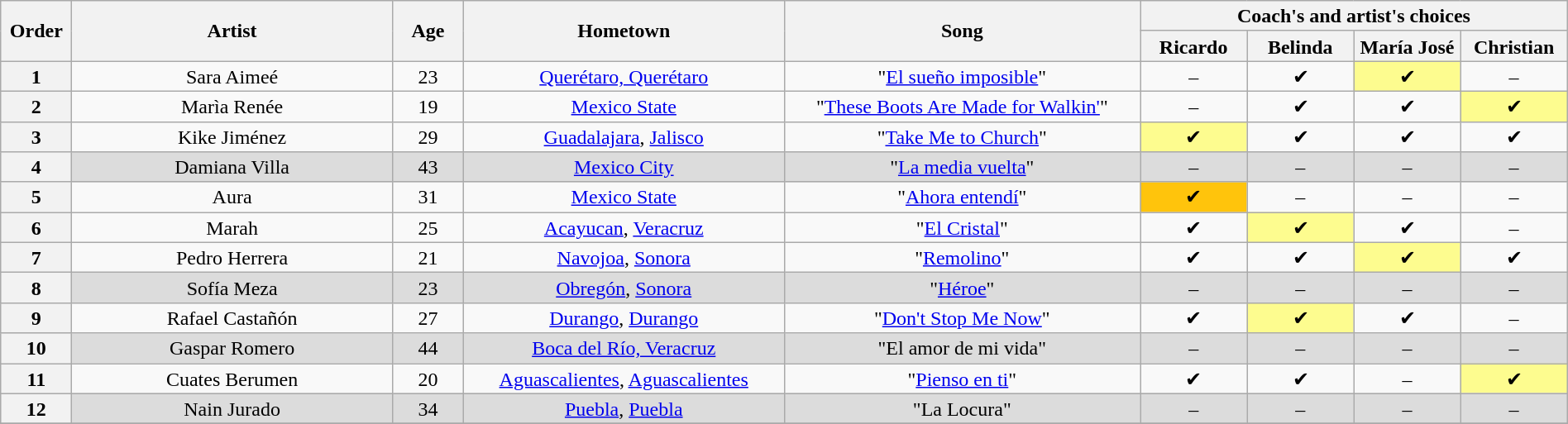<table class="wikitable" style="text-align:center; line-height:17px; width:100%">
<tr>
<th scope="col" rowspan="2" style="width:04%">Order</th>
<th scope="col" rowspan="2" style="width:18%">Artist</th>
<th scope="col" rowspan="2" style="width:04%">Age</th>
<th scope="col" rowspan="2" style="width:18%">Hometown</th>
<th scope="col" rowspan="2" style="width:20%">Song</th>
<th scope="col" colspan="4" style="width:24%">Coach's and artist's choices</th>
</tr>
<tr>
<th style="width:06%">Ricardo</th>
<th style="width:06%">Belinda</th>
<th style="width:06%">María José</th>
<th style="width:06%">Christian</th>
</tr>
<tr>
<th>1</th>
<td>Sara Aimeé</td>
<td>23</td>
<td><a href='#'>Querétaro, Querétaro</a></td>
<td>"<a href='#'>El sueño imposible</a>"</td>
<td>–</td>
<td>✔</td>
<td style="background:#fdfc8f">✔</td>
<td>–</td>
</tr>
<tr>
<th>2</th>
<td>Marìa Renée</td>
<td>19</td>
<td><a href='#'>Mexico State</a></td>
<td>"<a href='#'>These Boots Are Made for Walkin'</a>"</td>
<td>–</td>
<td>✔</td>
<td>✔</td>
<td style="background:#fdfc8f">✔</td>
</tr>
<tr>
<th>3</th>
<td>Kike Jiménez</td>
<td>29</td>
<td><a href='#'>Guadalajara</a>, <a href='#'>Jalisco</a></td>
<td>"<a href='#'>Take Me to Church</a>"</td>
<td style="background:#fdfc8f">✔</td>
<td>✔</td>
<td>✔</td>
<td>✔</td>
</tr>
<tr style="background:#DCDCDC">
<th>4</th>
<td>Damiana Villa</td>
<td>43</td>
<td><a href='#'>Mexico City</a></td>
<td>"<a href='#'>La media vuelta</a>"</td>
<td>–</td>
<td>–</td>
<td>–</td>
<td>–</td>
</tr>
<tr>
<th>5</th>
<td>Aura</td>
<td>31</td>
<td><a href='#'>Mexico State</a></td>
<td>"<a href='#'>Ahora entendí</a>"</td>
<td style="background:#ffc40c">✔</td>
<td>–</td>
<td>–</td>
<td>–</td>
</tr>
<tr>
<th>6</th>
<td>Marah</td>
<td>25</td>
<td><a href='#'>Acayucan</a>, <a href='#'>Veracruz</a></td>
<td>"<a href='#'>El Cristal</a>"</td>
<td>✔</td>
<td style="background:#fdfc8f">✔</td>
<td>✔</td>
<td>–</td>
</tr>
<tr>
<th>7</th>
<td>Pedro Herrera</td>
<td>21</td>
<td><a href='#'>Navojoa</a>, <a href='#'>Sonora</a></td>
<td>"<a href='#'>Remolino</a>"</td>
<td>✔</td>
<td>✔</td>
<td style="background:#fdfc8f">✔</td>
<td>✔</td>
</tr>
<tr style="background:#DCDCDC">
<th>8</th>
<td>Sofía Meza</td>
<td>23</td>
<td><a href='#'>Obregón</a>, <a href='#'>Sonora</a></td>
<td>"<a href='#'>Héroe</a>"</td>
<td>–</td>
<td>–</td>
<td>–</td>
<td>–</td>
</tr>
<tr>
<th>9</th>
<td>Rafael Castañón</td>
<td>27</td>
<td><a href='#'>Durango</a>, <a href='#'>Durango</a></td>
<td>"<a href='#'>Don't Stop Me Now</a>"</td>
<td>✔</td>
<td style="background:#fdfc8f">✔</td>
<td>✔</td>
<td>–</td>
</tr>
<tr style="background:#DCDCDC">
<th>10</th>
<td>Gaspar Romero</td>
<td>44</td>
<td><a href='#'>Boca del Río, Veracruz</a></td>
<td>"El amor de mi vida"</td>
<td>–</td>
<td>–</td>
<td>–</td>
<td>–</td>
</tr>
<tr>
<th>11</th>
<td>Cuates Berumen</td>
<td>20</td>
<td><a href='#'>Aguascalientes</a>, <a href='#'>Aguascalientes</a></td>
<td>"<a href='#'>Pienso en ti</a>"</td>
<td>✔</td>
<td>✔</td>
<td>–</td>
<td style="background:#fdfc8f">✔</td>
</tr>
<tr style="background:#DCDCDC">
<th>12</th>
<td>Nain Jurado</td>
<td>34</td>
<td><a href='#'>Puebla</a>, <a href='#'>Puebla</a></td>
<td>"La Locura"</td>
<td>–</td>
<td>–</td>
<td>–</td>
<td>–</td>
</tr>
<tr>
</tr>
</table>
